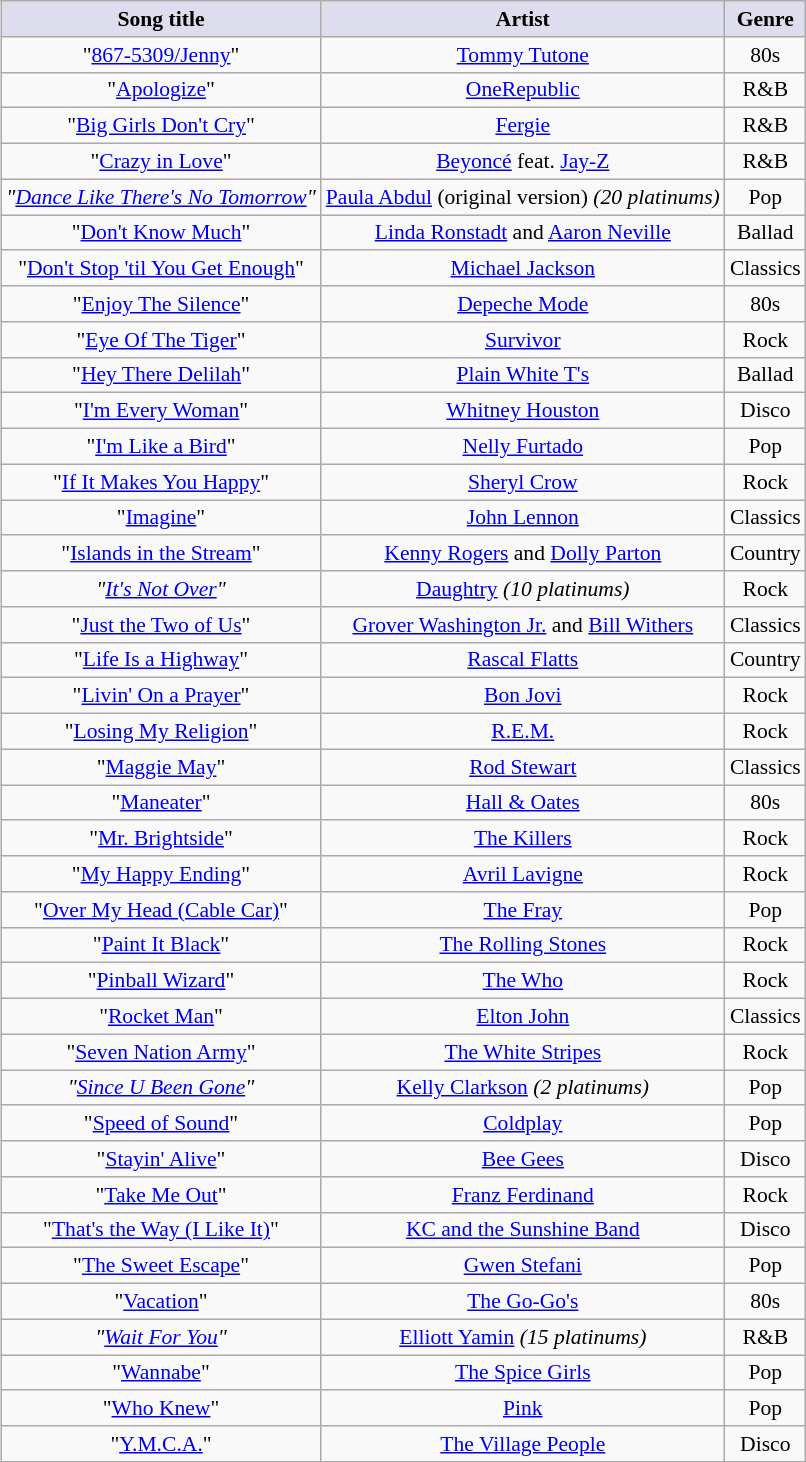<table class="wikitable sortable" style="font-size:90%; text-align:center;  margin: 5px;">
<tr>
<th style="background:#dde;">Song title</th>
<th style="background:#dde;">Artist</th>
<th style="background:#dde;">Genre</th>
</tr>
<tr>
<td>"<a href='#'>867-5309/Jenny</a>"</td>
<td><a href='#'>Tommy Tutone</a></td>
<td>80s</td>
</tr>
<tr>
<td>"<a href='#'>Apologize</a>"</td>
<td><a href='#'>OneRepublic</a></td>
<td>R&B</td>
</tr>
<tr>
<td>"<a href='#'>Big Girls Don't Cry</a>"</td>
<td><a href='#'>Fergie</a></td>
<td>R&B</td>
</tr>
<tr>
<td>"<a href='#'>Crazy in Love</a>"</td>
<td><a href='#'>Beyoncé</a> feat. <a href='#'>Jay-Z</a></td>
<td>R&B</td>
</tr>
<tr>
<td><em>"<a href='#'>Dance Like There's No Tomorrow</a>"</em></td>
<td><a href='#'>Paula Abdul</a> (original version) <em>(20 platinums)</em></td>
<td>Pop</td>
</tr>
<tr>
<td>"<a href='#'>Don't Know Much</a>"</td>
<td><a href='#'>Linda Ronstadt</a> and <a href='#'>Aaron Neville</a></td>
<td>Ballad</td>
</tr>
<tr>
<td>"<a href='#'>Don't Stop 'til You Get Enough</a>"</td>
<td><a href='#'>Michael Jackson</a></td>
<td>Classics</td>
</tr>
<tr>
<td>"<a href='#'>Enjoy The Silence</a>"</td>
<td><a href='#'>Depeche Mode</a></td>
<td>80s</td>
</tr>
<tr>
<td>"<a href='#'>Eye Of The Tiger</a>"</td>
<td><a href='#'>Survivor</a></td>
<td>Rock</td>
</tr>
<tr>
<td>"<a href='#'>Hey There Delilah</a>"</td>
<td><a href='#'>Plain White T's</a></td>
<td>Ballad</td>
</tr>
<tr>
<td>"<a href='#'>I'm Every Woman</a>"</td>
<td><a href='#'>Whitney Houston</a></td>
<td>Disco</td>
</tr>
<tr>
<td>"<a href='#'>I'm Like a Bird</a>"</td>
<td><a href='#'>Nelly Furtado</a></td>
<td>Pop</td>
</tr>
<tr>
<td>"<a href='#'>If It Makes You Happy</a>"</td>
<td><a href='#'>Sheryl Crow</a></td>
<td>Rock</td>
</tr>
<tr>
<td>"<a href='#'>Imagine</a>"</td>
<td><a href='#'>John Lennon</a></td>
<td>Classics</td>
</tr>
<tr>
<td>"<a href='#'>Islands in the Stream</a>"</td>
<td><a href='#'>Kenny Rogers</a> and <a href='#'>Dolly Parton</a></td>
<td>Country</td>
</tr>
<tr>
<td><em>"<a href='#'>It's Not Over</a>"</em></td>
<td><a href='#'>Daughtry</a> <em>(10 platinums)</em></td>
<td>Rock</td>
</tr>
<tr>
<td>"<a href='#'>Just the Two of Us</a>"</td>
<td><a href='#'>Grover Washington Jr.</a> and <a href='#'>Bill Withers</a></td>
<td>Classics</td>
</tr>
<tr>
<td>"<a href='#'>Life Is a Highway</a>"</td>
<td><a href='#'>Rascal Flatts</a></td>
<td>Country</td>
</tr>
<tr>
<td>"<a href='#'>Livin' On a Prayer</a>"</td>
<td><a href='#'>Bon Jovi</a></td>
<td>Rock</td>
</tr>
<tr>
<td>"<a href='#'>Losing My Religion</a>"</td>
<td><a href='#'>R.E.M.</a></td>
<td>Rock</td>
</tr>
<tr>
<td>"<a href='#'>Maggie May</a>"</td>
<td><a href='#'>Rod Stewart</a></td>
<td>Classics</td>
</tr>
<tr>
<td>"<a href='#'>Maneater</a>"</td>
<td><a href='#'>Hall & Oates</a></td>
<td>80s</td>
</tr>
<tr>
<td>"<a href='#'>Mr. Brightside</a>"</td>
<td><a href='#'>The Killers</a></td>
<td>Rock</td>
</tr>
<tr>
<td>"<a href='#'>My Happy Ending</a>"</td>
<td><a href='#'>Avril Lavigne</a></td>
<td>Rock</td>
</tr>
<tr>
<td>"<a href='#'>Over My Head (Cable Car)</a>"</td>
<td><a href='#'>The Fray</a></td>
<td>Pop</td>
</tr>
<tr>
<td>"<a href='#'>Paint It Black</a>"</td>
<td><a href='#'>The Rolling Stones</a></td>
<td>Rock</td>
</tr>
<tr>
<td>"<a href='#'>Pinball Wizard</a>"</td>
<td><a href='#'>The Who</a></td>
<td>Rock</td>
</tr>
<tr>
<td>"<a href='#'>Rocket Man</a>"</td>
<td><a href='#'>Elton John</a></td>
<td>Classics</td>
</tr>
<tr>
<td>"<a href='#'>Seven Nation Army</a>"</td>
<td><a href='#'>The White Stripes</a></td>
<td>Rock</td>
</tr>
<tr>
<td><em>"<a href='#'>Since U Been Gone</a>"</em></td>
<td><a href='#'>Kelly Clarkson</a> <em>(2 platinums)</em></td>
<td>Pop</td>
</tr>
<tr>
<td>"<a href='#'>Speed of Sound</a>"</td>
<td><a href='#'>Coldplay</a></td>
<td>Pop</td>
</tr>
<tr>
<td>"<a href='#'>Stayin' Alive</a>"</td>
<td><a href='#'>Bee Gees</a></td>
<td>Disco</td>
</tr>
<tr>
<td>"<a href='#'>Take Me Out</a>"</td>
<td><a href='#'>Franz Ferdinand</a></td>
<td>Rock</td>
</tr>
<tr>
<td>"<a href='#'>That's the Way (I Like It)</a>"</td>
<td><a href='#'>KC and the Sunshine Band</a></td>
<td>Disco</td>
</tr>
<tr>
<td>"<a href='#'>The Sweet Escape</a>"</td>
<td><a href='#'>Gwen Stefani</a></td>
<td>Pop</td>
</tr>
<tr>
<td>"<a href='#'>Vacation</a>"</td>
<td><a href='#'>The Go-Go's</a></td>
<td>80s</td>
</tr>
<tr>
<td><em>"<a href='#'>Wait For You</a>"</em></td>
<td><a href='#'>Elliott Yamin</a> <em>(15 platinums)</em></td>
<td>R&B</td>
</tr>
<tr>
<td>"<a href='#'>Wannabe</a>"</td>
<td><a href='#'>The Spice Girls</a></td>
<td>Pop</td>
</tr>
<tr>
<td>"<a href='#'>Who Knew</a>"</td>
<td><a href='#'>Pink</a></td>
<td>Pop</td>
</tr>
<tr>
<td>"<a href='#'>Y.M.C.A.</a>"</td>
<td><a href='#'>The Village People</a></td>
<td>Disco</td>
</tr>
</table>
